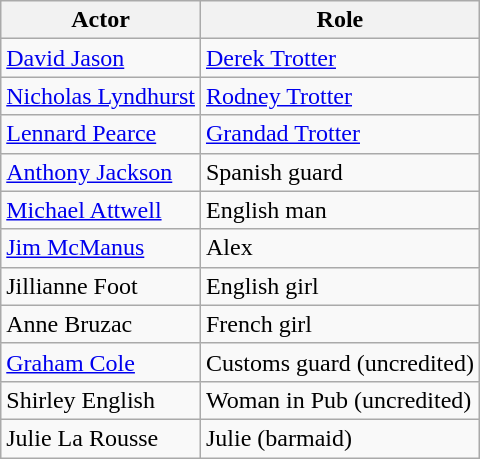<table class="wikitable">
<tr>
<th>Actor</th>
<th>Role</th>
</tr>
<tr>
<td><a href='#'>David Jason</a></td>
<td><a href='#'>Derek Trotter</a></td>
</tr>
<tr>
<td><a href='#'>Nicholas Lyndhurst</a></td>
<td><a href='#'>Rodney Trotter</a></td>
</tr>
<tr>
<td><a href='#'>Lennard Pearce</a></td>
<td><a href='#'>Grandad Trotter</a></td>
</tr>
<tr>
<td><a href='#'>Anthony Jackson</a></td>
<td>Spanish guard</td>
</tr>
<tr>
<td><a href='#'>Michael Attwell</a></td>
<td>English man</td>
</tr>
<tr>
<td><a href='#'>Jim McManus</a></td>
<td>Alex</td>
</tr>
<tr>
<td>Jillianne Foot</td>
<td>English girl</td>
</tr>
<tr>
<td>Anne Bruzac</td>
<td>French girl</td>
</tr>
<tr>
<td><a href='#'>Graham Cole</a></td>
<td>Customs guard (uncredited)</td>
</tr>
<tr>
<td>Shirley English</td>
<td>Woman in Pub (uncredited)</td>
</tr>
<tr>
<td>Julie La Rousse</td>
<td>Julie (barmaid)</td>
</tr>
</table>
